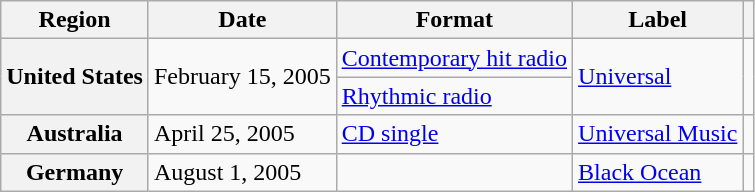<table class="wikitable plainrowheaders">
<tr>
<th scope="col">Region</th>
<th scope="col">Date</th>
<th scope="col">Format</th>
<th scope="col">Label</th>
<th scope="col"></th>
</tr>
<tr>
<th rowspan="2" scope="row">United States</th>
<td rowspan="2">February 15, 2005</td>
<td><a href='#'>Contemporary hit radio</a></td>
<td rowspan="2"><a href='#'>Universal</a></td>
<td rowspan="2" align="center"></td>
</tr>
<tr>
<td><a href='#'>Rhythmic radio</a></td>
</tr>
<tr>
<th scope="row">Australia</th>
<td>April 25, 2005</td>
<td><a href='#'>CD single</a></td>
<td><a href='#'>Universal Music</a></td>
<td align="center"></td>
</tr>
<tr>
<th scope="row">Germany</th>
<td>August 1, 2005</td>
<td></td>
<td><a href='#'>Black Ocean</a></td>
<td align="center"></td>
</tr>
</table>
